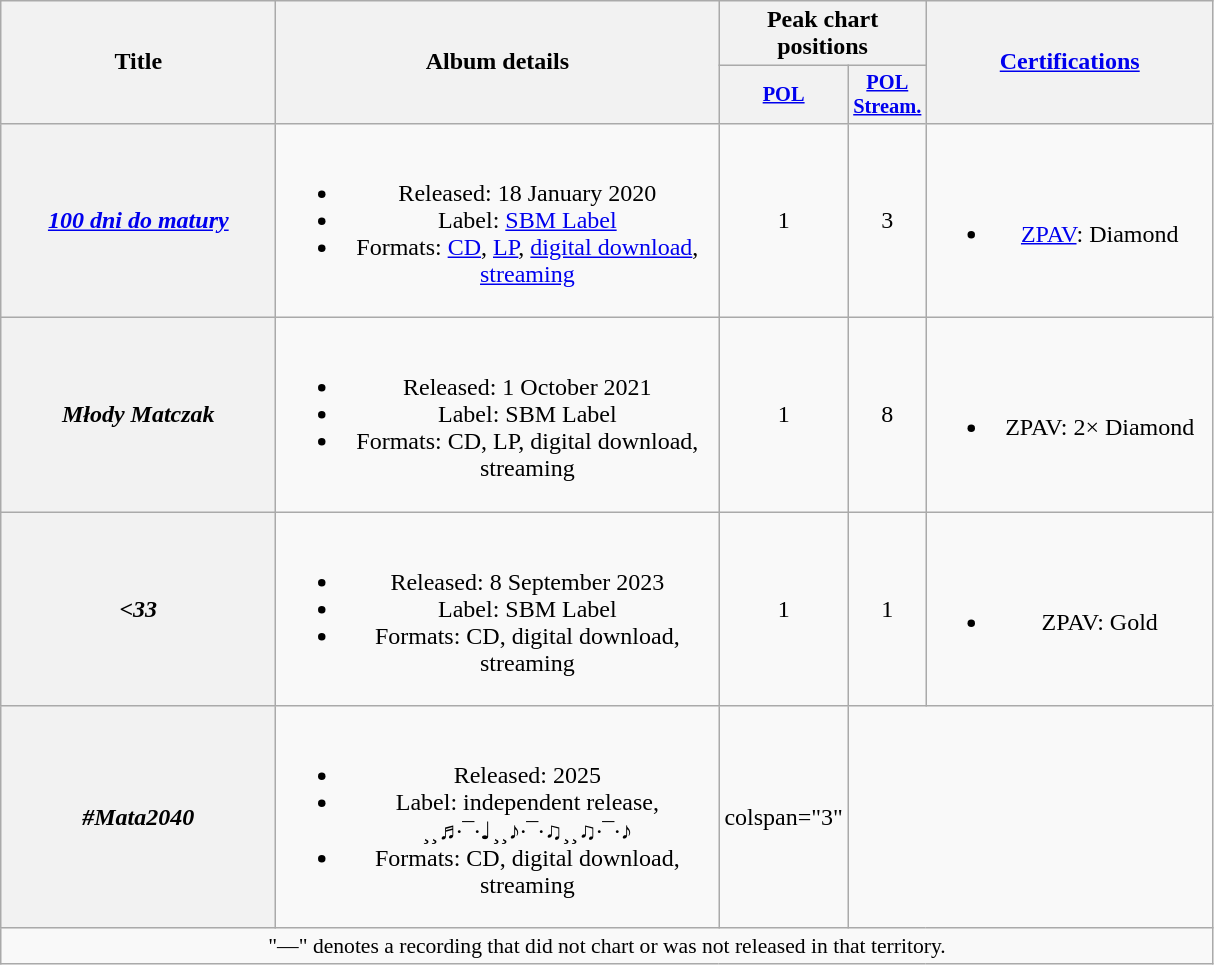<table class="wikitable plainrowheaders" style="text-align:center;">
<tr>
<th scope="col" rowspan="2" style="width:11em;">Title</th>
<th scope="col" rowspan="2" style="width:18em;">Album details</th>
<th scope="col" colspan="2">Peak chart positions</th>
<th scope="col" rowspan="2" style="width:11.5em;"><a href='#'>Certifications</a></th>
</tr>
<tr>
<th scope="col" style="width:3em;font-size:85%;"><a href='#'>POL</a><br></th>
<th scope="col" style="width:3em;font-size:85%;"><a href='#'>POL<br>Stream.</a><br></th>
</tr>
<tr>
<th scope="row"><em><a href='#'>100 dni do matury</a></em></th>
<td><br><ul><li>Released: 18 January 2020</li><li>Label: <a href='#'>SBM Label</a></li><li>Formats: <a href='#'>CD</a>, <a href='#'>LP</a>, <a href='#'>digital download</a>, <a href='#'>streaming</a></li></ul></td>
<td>1</td>
<td>3</td>
<td><br><ul><li><a href='#'>ZPAV</a>: Diamond</li></ul></td>
</tr>
<tr>
<th scope="row"><em>Młody Matczak</em></th>
<td><br><ul><li>Released: 1 October 2021</li><li>Label: SBM Label</li><li>Formats: CD, LP, digital download, streaming</li></ul></td>
<td>1</td>
<td>8</td>
<td><br><ul><li>ZPAV: 2× Diamond</li></ul></td>
</tr>
<tr>
<th scope="row"><em><33</em></th>
<td><br><ul><li>Released: 8 September 2023</li><li>Label: SBM Label</li><li>Formats: CD, digital download, streaming</li></ul></td>
<td>1</td>
<td>1</td>
<td><br><ul><li>ZPAV: Gold</li></ul></td>
</tr>
<tr>
<th scope="row"><em>#Mata2040</em></th>
<td><br><ul><li>Released: 2025</li><li>Label: independent release, ¸¸♬·¯·♩¸¸♪·¯·♫¸¸♫·¯·♪</li><li>Formats: CD, digital download, streaming</li></ul></td>
<td>colspan="3" </td>
</tr>
<tr>
<td colspan="5" style="font-size:90%">"—" denotes a recording that did not chart or was not released in that territory.</td>
</tr>
</table>
